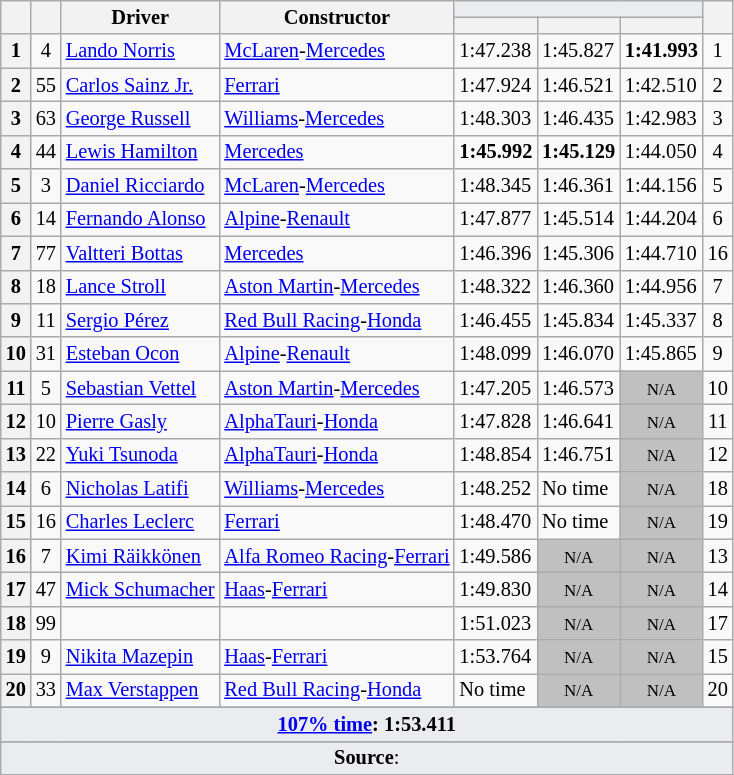<table class="wikitable sortable" style="font-size: 85%;">
<tr>
<th rowspan="2"></th>
<th rowspan="2"></th>
<th rowspan="2">Driver</th>
<th rowspan="2">Constructor</th>
<th colspan="3" style="background:#eaecf0; text-align:center;"></th>
<th rowspan="2"></th>
</tr>
<tr>
<th scope="col"></th>
<th scope="col"></th>
<th scope="col"></th>
</tr>
<tr>
<th scope="row">1</th>
<td align="center">4</td>
<td data-sort-value="nor"> <a href='#'>Lando Norris</a></td>
<td><a href='#'>McLaren</a>-<a href='#'>Mercedes</a></td>
<td>1:47.238</td>
<td>1:45.827</td>
<td><strong>1:41.993</strong></td>
<td align="center">1</td>
</tr>
<tr>
<th scope="row">2</th>
<td align="center">55</td>
<td data-sort-value="sai"> <a href='#'>Carlos Sainz Jr.</a></td>
<td><a href='#'>Ferrari</a></td>
<td>1:47.924</td>
<td>1:46.521</td>
<td>1:42.510</td>
<td align="center">2</td>
</tr>
<tr>
<th scope="row">3</th>
<td align="center">63</td>
<td data-sort-value="rus"> <a href='#'>George Russell</a></td>
<td><a href='#'>Williams</a>-<a href='#'>Mercedes</a></td>
<td>1:48.303</td>
<td>1:46.435</td>
<td>1:42.983</td>
<td align="center">3</td>
</tr>
<tr>
<th scope="row">4</th>
<td align="center">44</td>
<td data-sort-value="ham"> <a href='#'>Lewis Hamilton</a></td>
<td><a href='#'>Mercedes</a></td>
<td><strong>1:45.992</strong></td>
<td><strong>1:45.129</strong></td>
<td>1:44.050</td>
<td align="center">4</td>
</tr>
<tr>
<th scope="row">5</th>
<td align="center">3</td>
<td data-sort-value="ric"> <a href='#'>Daniel Ricciardo</a></td>
<td><a href='#'>McLaren</a>-<a href='#'>Mercedes</a></td>
<td>1:48.345</td>
<td>1:46.361</td>
<td>1:44.156</td>
<td align="center">5</td>
</tr>
<tr>
<th scope="row">6</th>
<td align="center">14</td>
<td data-sort-value="alo"> <a href='#'>Fernando Alonso</a></td>
<td><a href='#'>Alpine</a>-<a href='#'>Renault</a></td>
<td>1:47.877</td>
<td>1:45.514</td>
<td>1:44.204</td>
<td align="center">6</td>
</tr>
<tr>
<th scope="row">7</th>
<td align="center">77</td>
<td data-sort-value="bot"> <a href='#'>Valtteri Bottas</a></td>
<td><a href='#'>Mercedes</a></td>
<td>1:46.396</td>
<td>1:45.306</td>
<td>1:44.710</td>
<td align="center">16</td>
</tr>
<tr>
<th scope="row">8</th>
<td align="center">18</td>
<td data-sort-value="str"> <a href='#'>Lance Stroll</a></td>
<td><a href='#'>Aston Martin</a>-<a href='#'>Mercedes</a></td>
<td>1:48.322</td>
<td>1:46.360</td>
<td>1:44.956</td>
<td align="center">7</td>
</tr>
<tr>
<th scope="row">9</th>
<td align="center">11</td>
<td data-sort-value="per"> <a href='#'>Sergio Pérez</a></td>
<td><a href='#'>Red Bull Racing</a>-<a href='#'>Honda</a></td>
<td>1:46.455</td>
<td>1:45.834</td>
<td>1:45.337</td>
<td align="center">8</td>
</tr>
<tr>
<th scope="row">10</th>
<td align="center">31</td>
<td data-sort-value="oco"> <a href='#'>Esteban Ocon</a></td>
<td><a href='#'>Alpine</a>-<a href='#'>Renault</a></td>
<td>1:48.099</td>
<td>1:46.070</td>
<td>1:45.865</td>
<td align="center">9</td>
</tr>
<tr>
<th scope="row">11</th>
<td align="center">5</td>
<td data-sort-value="vet"> <a href='#'>Sebastian Vettel</a></td>
<td><a href='#'>Aston Martin</a>-<a href='#'>Mercedes</a></td>
<td>1:47.205</td>
<td>1:46.573</td>
<td style="background: silver" align="center" data-sort-value="12"><small>N/A</small></td>
<td align="center">10</td>
</tr>
<tr>
<th scope="row">12</th>
<td align="center">10</td>
<td data-sort-value="gas"> <a href='#'>Pierre Gasly</a></td>
<td><a href='#'>AlphaTauri</a>-<a href='#'>Honda</a></td>
<td>1:47.828</td>
<td>1:46.641</td>
<td style="background: silver" align="center" data-sort-value="12"><small>N/A</small></td>
<td align="center">11</td>
</tr>
<tr>
<th scope="row">13</th>
<td align="center">22</td>
<td data-sort-value="tsu"> <a href='#'>Yuki Tsunoda</a></td>
<td><a href='#'>AlphaTauri</a>-<a href='#'>Honda</a></td>
<td>1:48.854</td>
<td>1:46.751</td>
<td style="background: silver" align="center" data-sort-value="17"><small>N/A</small></td>
<td align="center">12</td>
</tr>
<tr>
<th scope="row">14</th>
<td align="center">6</td>
<td data-sort-value="lat"> <a href='#'>Nicholas Latifi</a></td>
<td><a href='#'>Williams</a>-<a href='#'>Mercedes</a></td>
<td>1:48.252</td>
<td data-sort-value=14>No time</td>
<td style="background: silver" align="center" data-sort-value="12"><small>N/A</small></td>
<td align="center">18</td>
</tr>
<tr>
<th scope="row">15</th>
<td align="center">16</td>
<td data-sort-value="lec"> <a href='#'>Charles Leclerc</a></td>
<td><a href='#'>Ferrari</a></td>
<td>1:48.470</td>
<td data-sort-value=15>No time</td>
<td style="background: silver" align="center" data-sort-value="11"><small>N/A</small></td>
<td align="center">19</td>
</tr>
<tr>
<th scope="row">16</th>
<td align="center">7</td>
<td data-sort-value="rai"> <a href='#'>Kimi Räikkönen</a></td>
<td><a href='#'>Alfa Romeo Racing</a>-<a href='#'>Ferrari</a></td>
<td>1:49.586</td>
<td style="background: silver" align="center" data-sort-value="19"><small>N/A</small></td>
<td style="background: silver" align="center" data-sort-value="19"><small>N/A</small></td>
<td align="center">13</td>
</tr>
<tr>
<th scope="row">17</th>
<td align="center">47</td>
<td data-sort-value="sch"> <a href='#'>Mick Schumacher</a></td>
<td><a href='#'>Haas</a>-<a href='#'>Ferrari</a></td>
<td>1:49.830</td>
<td style="background: silver" align="center" data-sort-value="18"><small>N/A</small></td>
<td style="background: silver" align="center" data-sort-value="18"><small>N/A</small></td>
<td align="center">14</td>
</tr>
<tr>
<th scope="row">18</th>
<td align="center">99</td>
<td data-sort-value="gio"></td>
<td></td>
<td>1:51.023</td>
<td style="background: silver" align="center" data-sort-value="16"><small>N/A</small></td>
<td style="background: silver" align="center" data-sort-value="16"><small>N/A</small></td>
<td align="center">17</td>
</tr>
<tr>
<th scope="row">19</th>
<td align="center">9</td>
<td data-sort-value="maz"><a href='#'>Nikita Mazepin</a></td>
<td><a href='#'>Haas</a>-<a href='#'>Ferrari</a></td>
<td>1:53.764</td>
<td style="background: silver" align="center" data-sort-value="20"><small>N/A</small></td>
<td style="background: silver" align="center" data-sort-value="20"><small>N/A</small></td>
<td align="center">15</td>
</tr>
<tr>
<th scope="row">20</th>
<td align="center">33</td>
<td data-sort-value="ver"> <a href='#'>Max Verstappen</a></td>
<td><a href='#'>Red Bull Racing</a>-<a href='#'>Honda</a></td>
<td>No time</td>
<td style="background: silver" align="center" data-sort-value="20"><small>N/A</small></td>
<td style="background: silver" align="center" data-sort-value="20"><small>N/A</small></td>
<td align="center">20</td>
</tr>
<tr>
</tr>
<tr class="sortbottom">
<td colspan="8" style="background-color:#EAECF0;text-align:center"><strong><a href='#'>107% time</a>: 1:53.411</strong></td>
</tr>
<tr>
</tr>
<tr class="sortbottom">
<td colspan="8" style="background-color:#EAECF0;text-align:center"><strong>Source</strong>:</td>
</tr>
<tr>
</tr>
</table>
